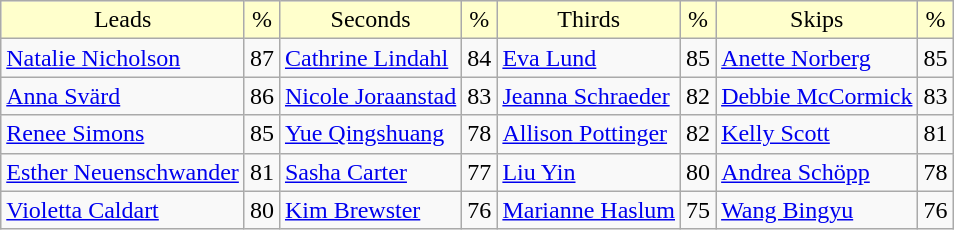<table class="wikitable">
<tr align=center bgcolor="#ffffcc">
<td>Leads</td>
<td>%</td>
<td>Seconds</td>
<td>%</td>
<td>Thirds</td>
<td>%</td>
<td>Skips</td>
<td>%</td>
</tr>
<tr>
<td> <a href='#'>Natalie Nicholson</a></td>
<td>87</td>
<td> <a href='#'>Cathrine Lindahl</a></td>
<td>84</td>
<td> <a href='#'>Eva Lund</a></td>
<td>85</td>
<td> <a href='#'>Anette Norberg</a></td>
<td>85</td>
</tr>
<tr>
<td> <a href='#'>Anna Svärd</a></td>
<td>86</td>
<td> <a href='#'>Nicole Joraanstad</a></td>
<td>83</td>
<td> <a href='#'>Jeanna Schraeder</a></td>
<td>82</td>
<td> <a href='#'>Debbie McCormick</a></td>
<td>83</td>
</tr>
<tr>
<td> <a href='#'>Renee Simons</a></td>
<td>85</td>
<td> <a href='#'>Yue Qingshuang</a></td>
<td>78</td>
<td> <a href='#'>Allison Pottinger</a></td>
<td>82</td>
<td> <a href='#'>Kelly Scott</a></td>
<td>81</td>
</tr>
<tr>
<td> <a href='#'>Esther Neuenschwander</a></td>
<td>81</td>
<td> <a href='#'>Sasha Carter</a></td>
<td>77</td>
<td> <a href='#'>Liu Yin</a></td>
<td>80</td>
<td> <a href='#'>Andrea Schöpp</a></td>
<td>78</td>
</tr>
<tr>
<td> <a href='#'>Violetta Caldart</a></td>
<td>80</td>
<td> <a href='#'>Kim Brewster</a></td>
<td>76</td>
<td> <a href='#'>Marianne Haslum</a></td>
<td>75</td>
<td> <a href='#'>Wang Bingyu</a></td>
<td>76</td>
</tr>
</table>
